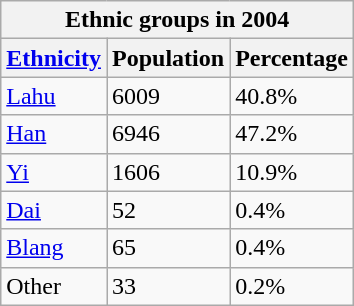<table class="wikitable">
<tr>
<th style="text-align:center;" colspan="3">Ethnic groups in 2004</th>
</tr>
<tr>
<th><a href='#'>Ethnicity</a></th>
<th>Population</th>
<th>Percentage</th>
</tr>
<tr>
<td><a href='#'>Lahu</a></td>
<td>6009</td>
<td>40.8%</td>
</tr>
<tr>
<td><a href='#'>Han</a></td>
<td>6946</td>
<td>47.2%</td>
</tr>
<tr>
<td><a href='#'>Yi</a></td>
<td>1606</td>
<td>10.9%</td>
</tr>
<tr>
<td><a href='#'>Dai</a></td>
<td>52</td>
<td>0.4%</td>
</tr>
<tr>
<td><a href='#'>Blang</a></td>
<td>65</td>
<td>0.4%</td>
</tr>
<tr>
<td>Other</td>
<td>33</td>
<td>0.2%</td>
</tr>
</table>
